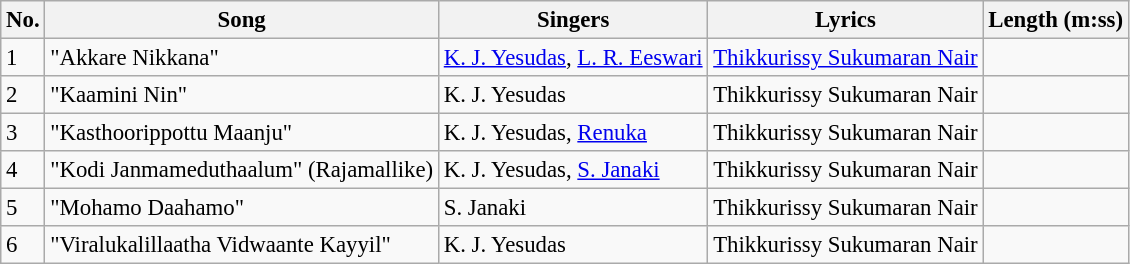<table class="wikitable" style="font-size:95%;">
<tr>
<th>No.</th>
<th>Song</th>
<th>Singers</th>
<th>Lyrics</th>
<th>Length (m:ss)</th>
</tr>
<tr>
<td>1</td>
<td>"Akkare Nikkana"</td>
<td><a href='#'>K. J. Yesudas</a>, <a href='#'>L. R. Eeswari</a></td>
<td><a href='#'>Thikkurissy Sukumaran Nair</a></td>
<td></td>
</tr>
<tr>
<td>2</td>
<td>"Kaamini Nin"</td>
<td>K. J. Yesudas</td>
<td>Thikkurissy Sukumaran Nair</td>
<td></td>
</tr>
<tr>
<td>3</td>
<td>"Kasthoorippottu Maanju"</td>
<td>K. J. Yesudas, <a href='#'>Renuka</a></td>
<td>Thikkurissy Sukumaran Nair</td>
<td></td>
</tr>
<tr>
<td>4</td>
<td>"Kodi Janmameduthaalum" (Rajamallike)</td>
<td>K. J. Yesudas, <a href='#'>S. Janaki</a></td>
<td>Thikkurissy Sukumaran Nair</td>
<td></td>
</tr>
<tr>
<td>5</td>
<td>"Mohamo Daahamo"</td>
<td>S. Janaki</td>
<td>Thikkurissy Sukumaran Nair</td>
<td></td>
</tr>
<tr>
<td>6</td>
<td>"Viralukalillaatha Vidwaante Kayyil"</td>
<td>K. J. Yesudas</td>
<td>Thikkurissy Sukumaran Nair</td>
<td></td>
</tr>
</table>
